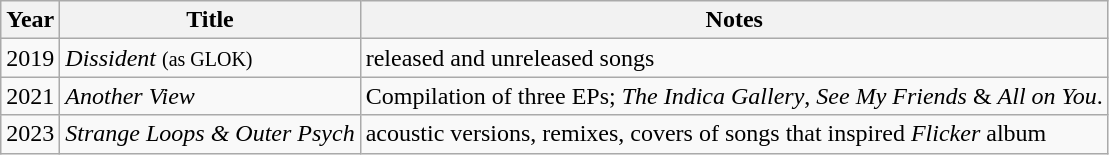<table class="wikitable">
<tr>
<th>Year</th>
<th>Title</th>
<th>Notes</th>
</tr>
<tr>
<td>2019</td>
<td><em>Dissident</em> <small>(as GLOK)</small></td>
<td>released and unreleased songs</td>
</tr>
<tr>
<td>2021</td>
<td><em>Another View</em></td>
<td>Compilation of three EPs; <em>The Indica Gallery</em>, <em>See My Friends</em> & <em>All on You</em>.</td>
</tr>
<tr>
<td>2023</td>
<td><em>Strange Loops & Outer Psych</em></td>
<td>acoustic versions, remixes, covers of songs that inspired <em>Flicker</em> album</td>
</tr>
</table>
